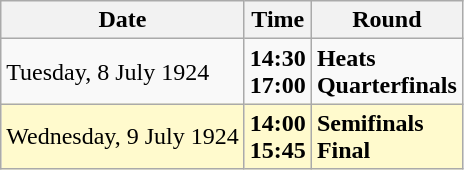<table class="wikitable">
<tr>
<th>Date</th>
<th>Time</th>
<th>Round</th>
</tr>
<tr>
<td>Tuesday, 8 July 1924</td>
<td><strong>14:30</strong><br><strong>17:00</strong></td>
<td><strong>Heats</strong><br><strong>Quarterfinals</strong></td>
</tr>
<tr style=background:lemonchiffon>
<td>Wednesday, 9 July 1924</td>
<td><strong>14:00</strong><br><strong>15:45</strong></td>
<td><strong>Semifinals</strong><br><strong>Final</strong></td>
</tr>
</table>
